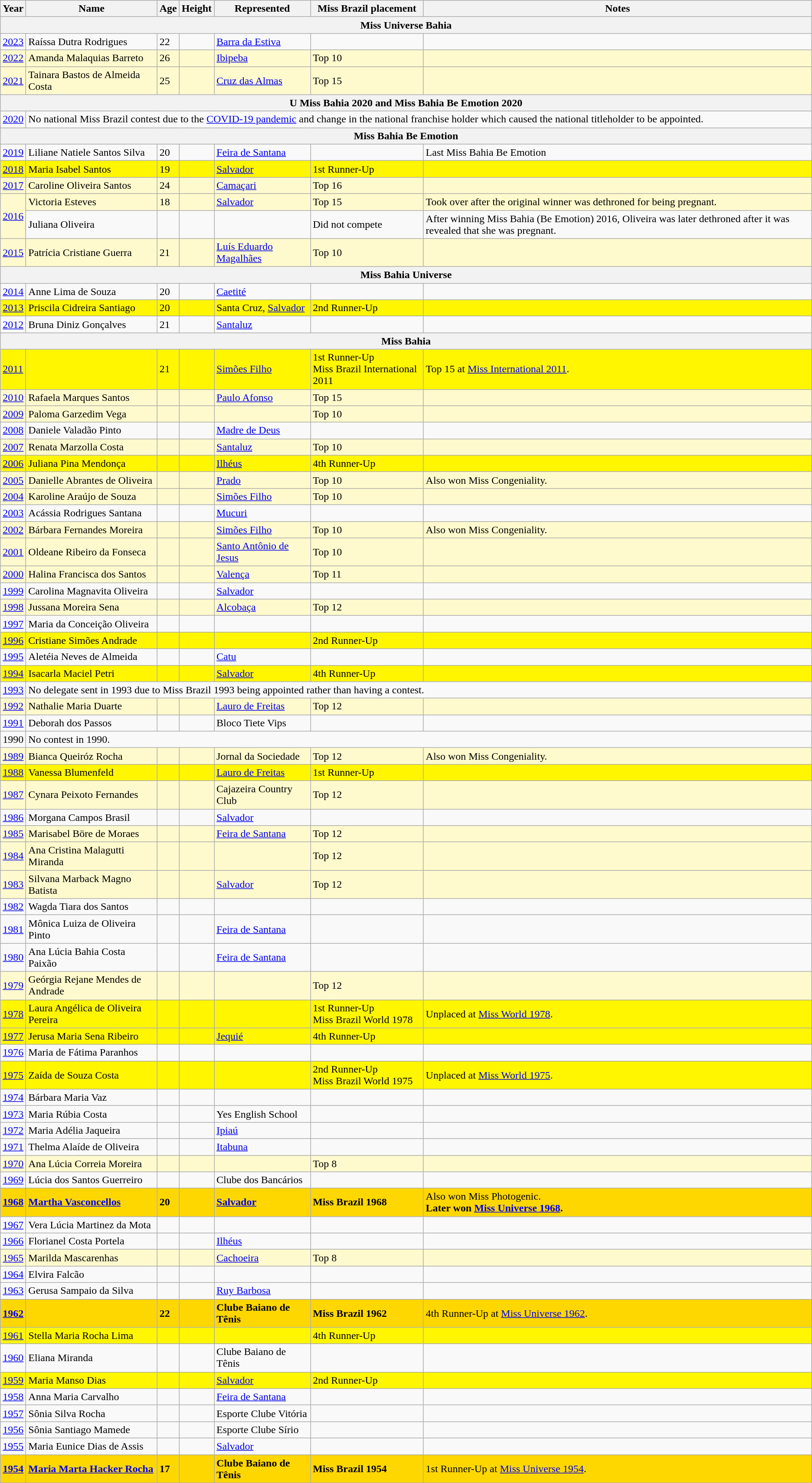<table class="wikitable sortable">
<tr>
<th>Year</th>
<th>Name</th>
<th>Age</th>
<th>Height</th>
<th>Represented</th>
<th>Miss Brazil placement</th>
<th>Notes</th>
</tr>
<tr>
<th colspan=7>Miss Universe Bahia</th>
</tr>
<tr>
<td><a href='#'>2023</a></td>
<td>Raíssa Dutra Rodrigues</td>
<td>22</td>
<td></td>
<td><a href='#'>Barra da Estiva</a></td>
<td></td>
<td></td>
</tr>
<tr bgcolor="#FFFACD">
<td><a href='#'>2022</a></td>
<td>Amanda Malaquias Barreto</td>
<td>26</td>
<td></td>
<td><a href='#'>Ibipeba</a></td>
<td>Top 10</td>
<td></td>
</tr>
<tr bgcolor="#FFFACD">
<td><a href='#'>2021</a></td>
<td>Tainara Bastos de Almeida Costa</td>
<td>25</td>
<td></td>
<td><a href='#'>Cruz das Almas</a></td>
<td>Top 15</td>
<td></td>
</tr>
<tr>
<th colspan=7>U Miss Bahia 2020 and Miss Bahia Be Emotion 2020</th>
</tr>
<tr>
<td><a href='#'>2020</a></td>
<td colspan=6>No national Miss Brazil contest due to the <a href='#'>COVID-19 pandemic</a> and change in the national franchise holder which caused the national titleholder to be appointed.</td>
</tr>
<tr>
<th colspan=7>Miss Bahia Be Emotion</th>
</tr>
<tr>
<td><a href='#'>2019</a></td>
<td>Liliane Natiele Santos Silva</td>
<td>20</td>
<td></td>
<td><a href='#'>Feira de Santana</a></td>
<td></td>
<td>Last Miss Bahia Be Emotion</td>
</tr>
<tr bgcolor=#FFFF66;">
<td><a href='#'>2018</a></td>
<td>Maria Isabel Santos</td>
<td>19</td>
<td></td>
<td><a href='#'>Salvador</a></td>
<td>1st Runner-Up</td>
<td></td>
</tr>
<tr bgcolor="#FFFACD">
<td><a href='#'>2017</a></td>
<td>Caroline Oliveira Santos</td>
<td>24</td>
<td></td>
<td><a href='#'>Camaçari</a></td>
<td>Top 16</td>
<td></td>
</tr>
<tr bgcolor="#FFFACD">
<td rowspan=2><a href='#'>2016</a></td>
<td>Victoria Esteves</td>
<td>18</td>
<td></td>
<td><a href='#'>Salvador</a></td>
<td>Top 15</td>
<td>Took over after the original winner was dethroned for being pregnant.</td>
</tr>
<tr>
<td>Juliana Oliveira</td>
<td></td>
<td></td>
<td></td>
<td>Did not compete</td>
<td>After winning Miss Bahia (Be Emotion) 2016, Oliveira was later dethroned after it was revealed that she was pregnant.</td>
</tr>
<tr bgcolor="#FFFACD">
<td><a href='#'>2015</a></td>
<td>Patrícia Cristiane Guerra</td>
<td>21</td>
<td></td>
<td><a href='#'>Luís Eduardo Magalhães</a></td>
<td>Top 10</td>
<td></td>
</tr>
<tr>
<th colspan=7>Miss Bahia Universe</th>
</tr>
<tr>
<td><a href='#'>2014</a></td>
<td>Anne Lima de Souza</td>
<td>20</td>
<td></td>
<td><a href='#'>Caetité</a></td>
<td></td>
<td></td>
</tr>
<tr bgcolor=#FFFF66;">
<td><a href='#'>2013</a></td>
<td>Priscila Cidreira Santiago</td>
<td>20</td>
<td></td>
<td>Santa Cruz, <a href='#'>Salvador</a></td>
<td>2nd Runner-Up</td>
<td></td>
</tr>
<tr>
<td><a href='#'>2012</a></td>
<td>Bruna Diniz Gonçalves</td>
<td>21</td>
<td></td>
<td><a href='#'>Santaluz</a></td>
<td></td>
<td></td>
</tr>
<tr>
<th colspan=7>Miss Bahia</th>
</tr>
<tr bgcolor=#FFFF66;">
<td><a href='#'>2011</a></td>
<td></td>
<td>21</td>
<td></td>
<td><a href='#'>Simões Filho</a></td>
<td>1st Runner-Up<br>Miss Brazil International 2011</td>
<td>Top 15 at <a href='#'>Miss International 2011</a>.</td>
</tr>
<tr bgcolor="#FFFACD">
<td><a href='#'>2010</a></td>
<td>Rafaela Marques Santos</td>
<td></td>
<td></td>
<td><a href='#'>Paulo Afonso</a></td>
<td>Top 15</td>
<td></td>
</tr>
<tr bgcolor="#FFFACD">
<td><a href='#'>2009</a></td>
<td>Paloma Garzedim Vega</td>
<td></td>
<td></td>
<td></td>
<td>Top 10</td>
<td></td>
</tr>
<tr>
<td><a href='#'>2008</a></td>
<td>Daniele Valadão Pinto</td>
<td></td>
<td></td>
<td><a href='#'>Madre de Deus</a></td>
<td></td>
<td></td>
</tr>
<tr bgcolor="#FFFACD">
<td><a href='#'>2007</a></td>
<td>Renata Marzolla Costa</td>
<td></td>
<td></td>
<td><a href='#'>Santaluz</a></td>
<td>Top 10</td>
<td></td>
</tr>
<tr bgcolor=#FFFF66;">
<td><a href='#'>2006</a></td>
<td>Juliana Pina Mendonça</td>
<td></td>
<td></td>
<td><a href='#'>Ilhéus</a></td>
<td>4th Runner-Up</td>
<td></td>
</tr>
<tr bgcolor="#FFFACD">
<td><a href='#'>2005</a></td>
<td>Danielle Abrantes de Oliveira</td>
<td></td>
<td></td>
<td><a href='#'>Prado</a></td>
<td>Top 10</td>
<td>Also won Miss Congeniality.</td>
</tr>
<tr bgcolor="#FFFACD">
<td><a href='#'>2004</a></td>
<td>Karoline Araújo de Souza</td>
<td></td>
<td></td>
<td><a href='#'>Simões Filho</a></td>
<td>Top 10</td>
<td></td>
</tr>
<tr>
<td><a href='#'>2003</a></td>
<td>Acássia Rodrigues Santana</td>
<td></td>
<td></td>
<td><a href='#'>Mucuri</a></td>
<td></td>
<td></td>
</tr>
<tr bgcolor="#FFFACD">
<td><a href='#'>2002</a></td>
<td>Bárbara Fernandes Moreira</td>
<td></td>
<td></td>
<td><a href='#'>Simões Filho</a></td>
<td>Top 10</td>
<td>Also won Miss Congeniality.</td>
</tr>
<tr bgcolor="#FFFACD">
<td><a href='#'>2001</a></td>
<td>Oldeane Ribeiro da Fonseca</td>
<td></td>
<td></td>
<td><a href='#'>Santo Antônio de Jesus</a></td>
<td>Top 10</td>
<td></td>
</tr>
<tr bgcolor="#FFFACD">
<td><a href='#'>2000</a></td>
<td>Halina Francisca dos Santos</td>
<td></td>
<td></td>
<td><a href='#'>Valença</a></td>
<td>Top 11</td>
<td></td>
</tr>
<tr>
<td><a href='#'>1999</a></td>
<td>Carolina Magnavita Oliveira</td>
<td></td>
<td></td>
<td><a href='#'>Salvador</a></td>
<td></td>
<td></td>
</tr>
<tr bgcolor="#FFFACD">
<td><a href='#'>1998</a></td>
<td>Jussana Moreira Sena</td>
<td></td>
<td></td>
<td><a href='#'>Alcobaça</a></td>
<td>Top 12</td>
<td></td>
</tr>
<tr>
<td><a href='#'>1997</a></td>
<td>Maria da Conceição Oliveira</td>
<td></td>
<td></td>
<td></td>
<td></td>
<td></td>
</tr>
<tr bgcolor=#FFFF66;">
<td><a href='#'>1996</a></td>
<td>Cristiane Simões Andrade</td>
<td></td>
<td></td>
<td></td>
<td>2nd Runner-Up</td>
<td></td>
</tr>
<tr>
<td><a href='#'>1995</a></td>
<td>Aletéia Neves de Almeida</td>
<td></td>
<td></td>
<td><a href='#'>Catu</a></td>
<td></td>
<td></td>
</tr>
<tr bgcolor=#FFFF66;">
<td><a href='#'>1994</a></td>
<td>Isacarla Maciel Petri</td>
<td></td>
<td></td>
<td><a href='#'>Salvador</a></td>
<td>4th Runner-Up</td>
<td></td>
</tr>
<tr>
<td><a href='#'>1993</a></td>
<td colspan=6>No delegate sent in 1993 due to Miss Brazil 1993 being appointed rather than having a contest.</td>
</tr>
<tr bgcolor="#FFFACD">
<td><a href='#'>1992</a></td>
<td>Nathalie Maria Duarte</td>
<td></td>
<td></td>
<td><a href='#'>Lauro de Freitas</a></td>
<td>Top 12</td>
<td></td>
</tr>
<tr>
<td><a href='#'>1991</a></td>
<td>Deborah dos Passos</td>
<td></td>
<td></td>
<td>Bloco Tiete Vips</td>
<td></td>
<td></td>
</tr>
<tr>
<td>1990</td>
<td colspan=6>No contest in 1990.</td>
</tr>
<tr bgcolor="#FFFACD">
<td><a href='#'>1989</a></td>
<td>Bianca Queiróz Rocha</td>
<td></td>
<td></td>
<td>Jornal da Sociedade</td>
<td>Top 12</td>
<td>Also won Miss Congeniality.</td>
</tr>
<tr bgcolor=#FFFF66;">
<td><a href='#'>1988</a></td>
<td>Vanessa Blumenfeld</td>
<td></td>
<td></td>
<td><a href='#'>Lauro de Freitas</a></td>
<td>1st Runner-Up</td>
<td></td>
</tr>
<tr bgcolor="#FFFACD">
<td><a href='#'>1987</a></td>
<td>Cynara Peixoto Fernandes</td>
<td></td>
<td></td>
<td>Cajazeira Country Club</td>
<td>Top 12</td>
<td></td>
</tr>
<tr>
<td><a href='#'>1986</a></td>
<td>Morgana Campos Brasil</td>
<td></td>
<td></td>
<td><a href='#'>Salvador</a></td>
<td></td>
<td></td>
</tr>
<tr bgcolor="#FFFACD">
<td><a href='#'>1985</a></td>
<td>Marisabel Böre de Moraes</td>
<td></td>
<td></td>
<td><a href='#'>Feira de Santana</a></td>
<td>Top 12</td>
<td></td>
</tr>
<tr bgcolor="#FFFACD">
<td><a href='#'>1984</a></td>
<td>Ana Cristina Malagutti Miranda</td>
<td></td>
<td></td>
<td></td>
<td>Top 12</td>
<td></td>
</tr>
<tr bgcolor="#FFFACD">
<td><a href='#'>1983</a></td>
<td>Silvana Marback Magno Batista</td>
<td></td>
<td></td>
<td><a href='#'>Salvador</a></td>
<td>Top 12</td>
<td></td>
</tr>
<tr>
<td><a href='#'>1982</a></td>
<td>Wagda Tiara dos Santos</td>
<td></td>
<td></td>
<td></td>
<td></td>
<td></td>
</tr>
<tr>
<td><a href='#'>1981</a></td>
<td>Mônica Luiza de Oliveira Pinto</td>
<td></td>
<td></td>
<td><a href='#'>Feira de Santana</a></td>
<td></td>
<td></td>
</tr>
<tr>
<td><a href='#'>1980</a></td>
<td>Ana Lúcia Bahia Costa Paixão</td>
<td></td>
<td></td>
<td><a href='#'>Feira de Santana</a></td>
<td></td>
<td></td>
</tr>
<tr bgcolor="#FFFACD">
<td><a href='#'>1979</a></td>
<td>Geórgia Rejane Mendes de Andrade</td>
<td></td>
<td></td>
<td></td>
<td>Top 12</td>
<td></td>
</tr>
<tr bgcolor=#FFFF66;">
<td><a href='#'>1978</a></td>
<td>Laura Angélica de Oliveira Pereira</td>
<td></td>
<td></td>
<td></td>
<td>1st Runner-Up<br>Miss Brazil World 1978</td>
<td>Unplaced at <a href='#'>Miss World 1978</a>.</td>
</tr>
<tr bgcolor=#FFFF66;">
<td><a href='#'>1977</a></td>
<td>Jerusa Maria Sena Ribeiro</td>
<td></td>
<td></td>
<td><a href='#'>Jequié</a></td>
<td>4th Runner-Up</td>
<td></td>
</tr>
<tr>
<td><a href='#'>1976</a></td>
<td>Maria de Fátima Paranhos</td>
<td></td>
<td></td>
<td></td>
<td></td>
<td></td>
</tr>
<tr bgcolor=#FFFF66;">
<td><a href='#'>1975</a></td>
<td>Zaída de Souza Costa</td>
<td></td>
<td></td>
<td></td>
<td>2nd Runner-Up<br>Miss Brazil World 1975</td>
<td>Unplaced at <a href='#'>Miss World 1975</a>.</td>
</tr>
<tr>
<td><a href='#'>1974</a></td>
<td>Bárbara Maria Vaz</td>
<td></td>
<td></td>
<td></td>
<td></td>
<td></td>
</tr>
<tr>
<td><a href='#'>1973</a></td>
<td>Maria Rúbia Costa</td>
<td></td>
<td></td>
<td>Yes English School</td>
<td></td>
<td></td>
</tr>
<tr>
<td><a href='#'>1972</a></td>
<td>Maria Adélia Jaqueira</td>
<td></td>
<td></td>
<td><a href='#'>Ipiaú</a></td>
<td></td>
<td></td>
</tr>
<tr>
<td><a href='#'>1971</a></td>
<td>Thelma Alaíde de Oliveira</td>
<td></td>
<td></td>
<td><a href='#'>Itabuna</a></td>
<td></td>
<td></td>
</tr>
<tr bgcolor="#FFFACD">
<td><a href='#'>1970</a></td>
<td>Ana Lúcia Correia Moreira</td>
<td></td>
<td></td>
<td></td>
<td>Top 8</td>
<td></td>
</tr>
<tr>
<td><a href='#'>1969</a></td>
<td>Lúcia dos Santos Guerreiro</td>
<td></td>
<td></td>
<td>Clube dos Bancários</td>
<td></td>
<td></td>
</tr>
<tr style="background-color:GOLD;">
<td><strong><a href='#'>1968</a></strong></td>
<td><strong><a href='#'>Martha Vasconcellos</a></strong></td>
<td><strong>20</strong></td>
<td><strong></strong></td>
<td><strong><a href='#'>Salvador</a></strong></td>
<td><strong>Miss Brazil 1968</strong></td>
<td>Also won Miss Photogenic.<br><strong>Later won <a href='#'>Miss Universe 1968</a>.</strong></td>
</tr>
<tr>
<td><a href='#'>1967</a></td>
<td>Vera Lúcia Martinez da Mota</td>
<td></td>
<td></td>
<td></td>
<td></td>
<td></td>
</tr>
<tr>
<td><a href='#'>1966</a></td>
<td>Florianel Costa Portela</td>
<td></td>
<td></td>
<td><a href='#'>Ilhéus</a></td>
<td></td>
<td></td>
</tr>
<tr bgcolor="#FFFACD">
<td><a href='#'>1965</a></td>
<td>Marilda Mascarenhas</td>
<td></td>
<td></td>
<td><a href='#'>Cachoeira</a></td>
<td>Top 8</td>
<td></td>
</tr>
<tr>
<td><a href='#'>1964</a></td>
<td>Elvira Falcão</td>
<td></td>
<td></td>
<td></td>
<td></td>
<td></td>
</tr>
<tr>
<td><a href='#'>1963</a></td>
<td>Gerusa Sampaio da Silva</td>
<td></td>
<td></td>
<td><a href='#'>Ruy Barbosa</a></td>
<td></td>
<td></td>
</tr>
<tr style="background-color:GOLD;">
<td><strong><a href='#'>1962</a></strong></td>
<td><strong></strong></td>
<td><strong>22</strong></td>
<td><strong></strong></td>
<td><strong>Clube Baiano de Tênis</strong></td>
<td><strong>Miss Brazil 1962</strong></td>
<td>4th Runner-Up at <a href='#'>Miss Universe 1962</a>.</td>
</tr>
<tr bgcolor=#FFFF66;">
<td><a href='#'>1961</a></td>
<td>Stella Maria Rocha Lima</td>
<td></td>
<td></td>
<td></td>
<td>4th Runner-Up</td>
<td></td>
</tr>
<tr>
<td><a href='#'>1960</a></td>
<td>Eliana Miranda</td>
<td></td>
<td></td>
<td>Clube Baiano de Tênis</td>
<td></td>
<td></td>
</tr>
<tr bgcolor=#FFFF66;">
<td><a href='#'>1959</a></td>
<td>Maria Manso Dias</td>
<td></td>
<td></td>
<td><a href='#'>Salvador</a></td>
<td>2nd Runner-Up</td>
<td></td>
</tr>
<tr>
<td><a href='#'>1958</a></td>
<td>Anna Maria Carvalho</td>
<td></td>
<td></td>
<td><a href='#'>Feira de Santana</a></td>
<td></td>
<td></td>
</tr>
<tr>
<td><a href='#'>1957</a></td>
<td>Sônia Silva Rocha</td>
<td></td>
<td></td>
<td>Esporte Clube Vitória</td>
<td></td>
<td></td>
</tr>
<tr>
<td><a href='#'>1956</a></td>
<td>Sônia Santiago Mamede</td>
<td></td>
<td></td>
<td>Esporte Clube Sírio</td>
<td></td>
<td></td>
</tr>
<tr>
<td><a href='#'>1955</a></td>
<td>Maria Eunice Dias de Assis</td>
<td></td>
<td></td>
<td><a href='#'>Salvador</a></td>
<td></td>
<td></td>
</tr>
<tr style="background-color:GOLD;">
<td><strong><a href='#'>1954</a></strong></td>
<td><strong><a href='#'>Maria Marta Hacker Rocha</a></strong></td>
<td><strong>17</strong></td>
<td><strong></strong></td>
<td><strong>Clube Baiano de Tênis</strong></td>
<td><strong>Miss Brazil 1954</strong></td>
<td>1st Runner-Up at <a href='#'>Miss Universe 1954</a>.</td>
</tr>
</table>
